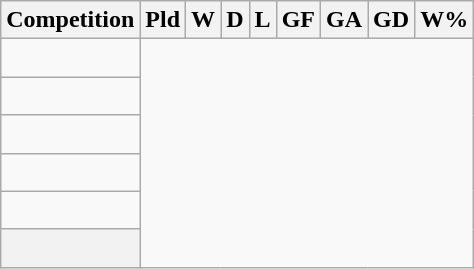<table class="wikitable sortable" style="text-align: center;">
<tr>
<th>Competition</th>
<th>Pld</th>
<th>W</th>
<th>D</th>
<th>L</th>
<th>GF</th>
<th>GA</th>
<th>GD</th>
<th>W%</th>
</tr>
<tr>
<td align=left><br></td>
</tr>
<tr>
<td align=left><br></td>
</tr>
<tr>
<td align=left><br></td>
</tr>
<tr>
<td align=left><br></td>
</tr>
<tr>
<td align=left><br></td>
</tr>
<tr class="sortbottom">
<th><br></th>
</tr>
</table>
